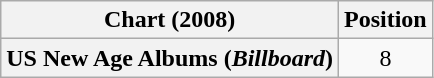<table class="wikitable plainrowheaders" style="text-align:center">
<tr>
<th scope="col">Chart (2008)</th>
<th scope="col">Position</th>
</tr>
<tr>
<th scope="row">US New Age Albums (<em>Billboard</em>)</th>
<td>8</td>
</tr>
</table>
